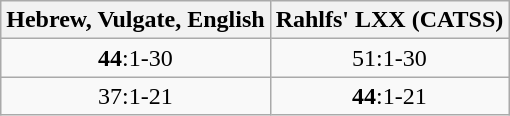<table class=wikitable>
<tr>
<th>Hebrew, Vulgate, English</th>
<th>Rahlfs' LXX (CATSS)</th>
</tr>
<tr>
<td align=center><strong>44</strong>:1-30</td>
<td align=center>51:1-30</td>
</tr>
<tr>
<td align=center>37:1-21</td>
<td align=center><strong>44</strong>:1-21</td>
</tr>
</table>
